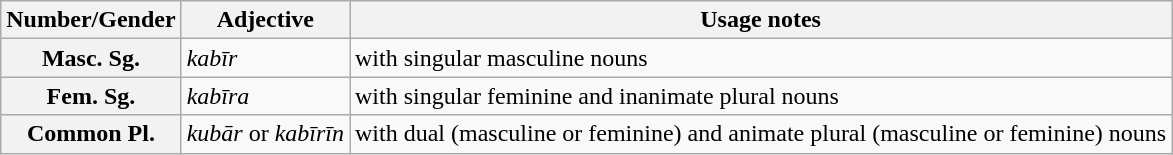<table class="wikitable">
<tr>
<th>Number/Gender</th>
<th>Adjective</th>
<th>Usage notes</th>
</tr>
<tr>
<th>Masc. Sg.</th>
<td><em>kabīr</em> </td>
<td>with singular masculine nouns</td>
</tr>
<tr>
<th>Fem. Sg.</th>
<td><em>kabīra</em> </td>
<td>with singular feminine and inanimate plural nouns</td>
</tr>
<tr>
<th>Common Pl.</th>
<td><em>kubār</em>  or <em>kabīrīn</em> </td>
<td>with dual (masculine or feminine) and animate plural (masculine or feminine) nouns</td>
</tr>
</table>
